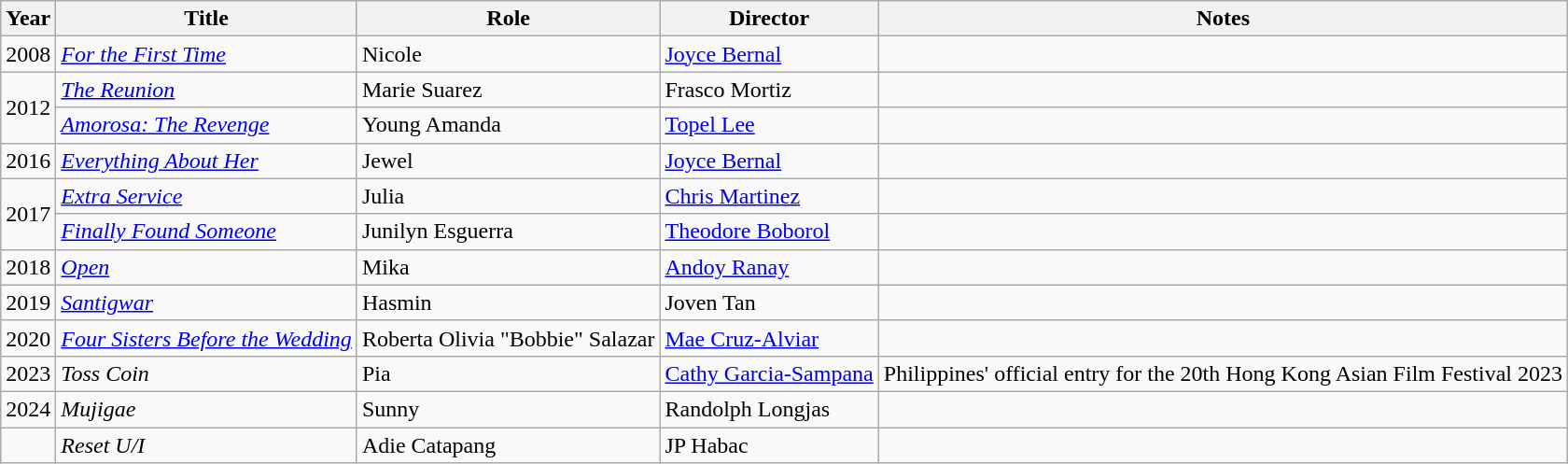<table class="wikitable">
<tr>
<th>Year</th>
<th>Title</th>
<th>Role</th>
<th>Director</th>
<th>Notes</th>
</tr>
<tr>
<td>2008</td>
<td><em><a href='#'>For the First Time</a></em></td>
<td>Nicole</td>
<td><a href='#'>Joyce Bernal</a></td>
<td></td>
</tr>
<tr>
<td rowspan="2">2012</td>
<td><em><a href='#'>The Reunion</a></em></td>
<td>Marie Suarez</td>
<td>Frasco Mortiz</td>
<td></td>
</tr>
<tr>
<td><em><a href='#'>Amorosa: The Revenge</a></em></td>
<td>Young Amanda</td>
<td><a href='#'>Topel Lee</a></td>
<td></td>
</tr>
<tr>
<td>2016</td>
<td><em><a href='#'>Everything About Her</a></em></td>
<td>Jewel</td>
<td><a href='#'>Joyce Bernal</a></td>
<td></td>
</tr>
<tr>
<td rowspan="2">2017</td>
<td><em><a href='#'>Extra Service</a></em></td>
<td>Julia</td>
<td><a href='#'>Chris Martinez</a></td>
<td></td>
</tr>
<tr>
<td><em><a href='#'>Finally Found Someone</a></em></td>
<td>Junilyn Esguerra</td>
<td><a href='#'>Theodore Boborol</a></td>
<td></td>
</tr>
<tr>
<td>2018</td>
<td><em><a href='#'>Open</a></em></td>
<td>Mika</td>
<td><a href='#'>Andoy Ranay</a></td>
<td></td>
</tr>
<tr>
<td>2019</td>
<td><em><a href='#'>Santigwar</a></em></td>
<td>Hasmin</td>
<td>Joven Tan</td>
<td></td>
</tr>
<tr>
<td>2020</td>
<td><em><a href='#'>Four Sisters Before the Wedding</a></em></td>
<td>Roberta Olivia "Bobbie" Salazar</td>
<td><a href='#'>Mae Cruz-Alviar</a></td>
<td></td>
</tr>
<tr>
<td>2023</td>
<td><em>Toss Coin</em></td>
<td>Pia</td>
<td><a href='#'>Cathy Garcia-Sampana</a></td>
<td>Philippines' official entry for the 20th Hong Kong Asian Film Festival 2023</td>
</tr>
<tr>
<td>2024</td>
<td><em>Mujigae</em></td>
<td>Sunny</td>
<td>Randolph Longjas</td>
<td></td>
</tr>
<tr>
<td></td>
<td><em>Reset U/I</em></td>
<td>Adie Catapang</td>
<td>JP Habac</td>
<td></td>
</tr>
</table>
